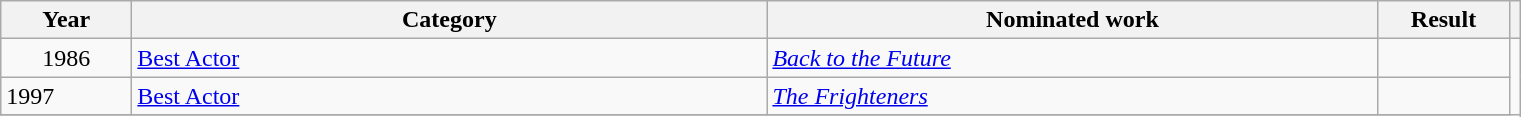<table class=wikitable>
<tr>
<th scope="col" style="width:5em;">Year</th>
<th scope="col" style="width:26em;">Category</th>
<th scope="col" style="width:25em;">Nominated work</th>
<th scope="col" style="width:5em;">Result</th>
<th></th>
</tr>
<tr>
<td style="text-align:center;">1986</td>
<td><a href='#'>Best Actor</a></td>
<td><em><a href='#'>Back to the Future</a></em></td>
<td></td>
</tr>
<tr>
<td>1997</td>
<td><a href='#'>Best Actor</a></td>
<td><em><a href='#'>The Frighteners</a></em></td>
<td></td>
</tr>
<tr>
</tr>
</table>
